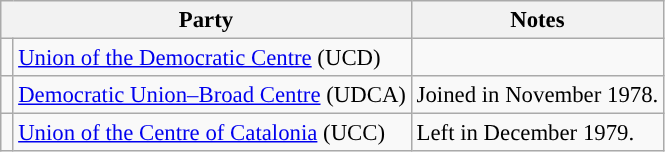<table class="wikitable" style="text-align:left; font-size:95%;">
<tr>
<th colspan="2">Party</th>
<th>Notes</th>
</tr>
<tr>
<td width="1"></td>
<td><a href='#'>Union of the Democratic Centre</a> (UCD)</td>
<td></td>
</tr>
<tr>
<td></td>
<td><a href='#'>Democratic Union–Broad Centre</a> (UDCA)</td>
<td>Joined in November 1978.</td>
</tr>
<tr>
<td></td>
<td><a href='#'>Union of the Centre of Catalonia</a> (UCC)</td>
<td>Left in December 1979.</td>
</tr>
</table>
